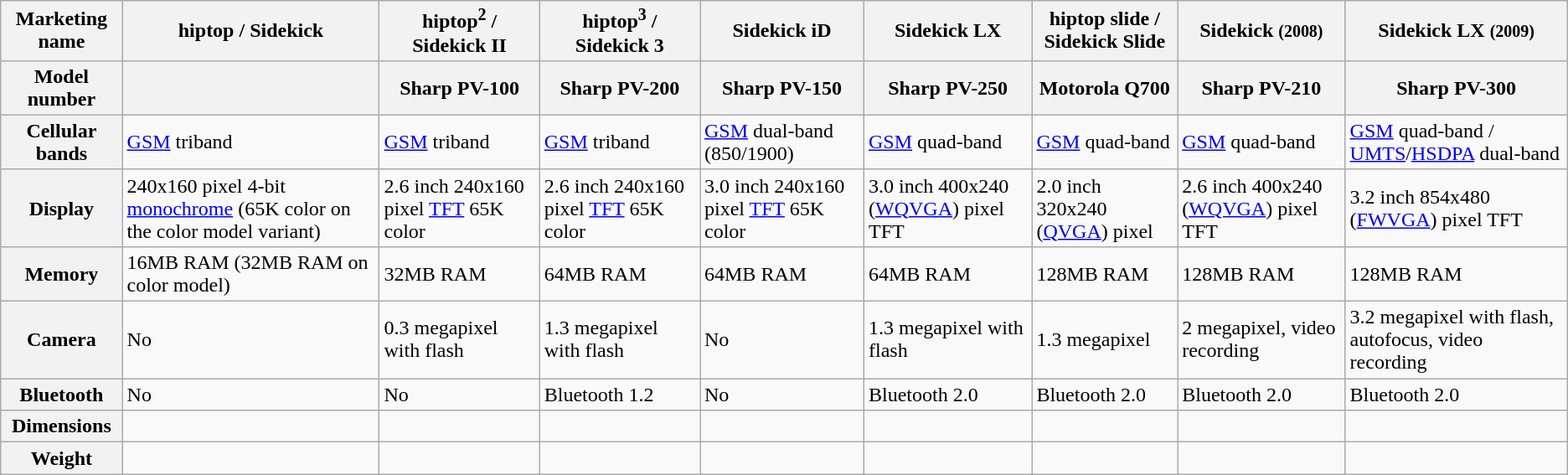<table class="wikitable">
<tr>
<th>Marketing name</th>
<th>hiptop / Sidekick</th>
<th>hiptop<sup>2</sup> / Sidekick II</th>
<th>hiptop<sup>3</sup> / Sidekick 3</th>
<th>Sidekick iD</th>
<th>Sidekick LX</th>
<th>hiptop slide / Sidekick Slide</th>
<th>Sidekick <small>(2008)</small></th>
<th>Sidekick LX <small>(2009)</small></th>
</tr>
<tr>
<th>Model number</th>
<th></th>
<th>Sharp PV-100</th>
<th>Sharp PV-200</th>
<th>Sharp PV-150</th>
<th>Sharp PV-250</th>
<th>Motorola Q700</th>
<th>Sharp PV-210</th>
<th>Sharp PV-300</th>
</tr>
<tr>
<th>Cellular bands</th>
<td><a href='#'>GSM</a> triband</td>
<td><a href='#'>GSM</a> triband</td>
<td><a href='#'>GSM</a> triband</td>
<td><a href='#'>GSM</a> dual-band (850/1900)</td>
<td><a href='#'>GSM</a> quad-band</td>
<td><a href='#'>GSM</a> quad-band</td>
<td><a href='#'>GSM</a> quad-band</td>
<td><a href='#'>GSM</a> quad-band / <a href='#'>UMTS</a>/<a href='#'>HSDPA</a> dual-band</td>
</tr>
<tr>
<th>Display</th>
<td>240x160 pixel 4-bit <a href='#'>monochrome</a> (65K color on the color model variant)</td>
<td>2.6 inch 240x160 pixel <a href='#'>TFT</a> 65K color</td>
<td>2.6 inch 240x160 pixel <a href='#'>TFT</a> 65K color</td>
<td>3.0 inch 240x160 pixel <a href='#'>TFT</a> 65K color</td>
<td>3.0 inch 400x240 (<a href='#'>WQVGA</a>) pixel TFT</td>
<td>2.0 inch 320x240 (<a href='#'>QVGA</a>) pixel</td>
<td>2.6 inch 400x240 (<a href='#'>WQVGA</a>) pixel TFT</td>
<td>3.2 inch 854x480 (<a href='#'>FWVGA</a>) pixel TFT</td>
</tr>
<tr>
<th>Memory</th>
<td>16MB RAM (32MB RAM on color model)</td>
<td>32MB RAM</td>
<td>64MB RAM</td>
<td>64MB RAM</td>
<td>64MB RAM</td>
<td>128MB RAM</td>
<td>128MB RAM</td>
<td>128MB RAM</td>
</tr>
<tr>
<th>Camera</th>
<td>No</td>
<td>0.3 megapixel with flash</td>
<td>1.3 megapixel with flash</td>
<td>No</td>
<td>1.3 megapixel with flash</td>
<td>1.3 megapixel</td>
<td>2 megapixel, video recording</td>
<td>3.2 megapixel with flash, autofocus, video recording</td>
</tr>
<tr>
<th>Bluetooth</th>
<td>No</td>
<td>No</td>
<td>Bluetooth 1.2</td>
<td>No</td>
<td>Bluetooth 2.0</td>
<td>Bluetooth 2.0</td>
<td>Bluetooth 2.0</td>
<td>Bluetooth 2.0</td>
</tr>
<tr>
<th>Dimensions</th>
<td></td>
<td></td>
<td></td>
<td></td>
<td></td>
<td></td>
<td></td>
<td></td>
</tr>
<tr>
<th>Weight</th>
<td></td>
<td></td>
<td></td>
<td></td>
<td></td>
<td></td>
<td></td>
<td></td>
</tr>
</table>
